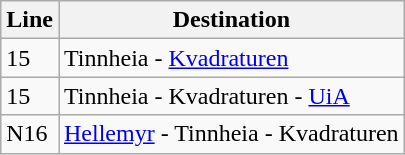<table class="wikitable sortable">
<tr>
<th>Line</th>
<th>Destination </th>
</tr>
<tr>
<td>15</td>
<td>Tinnheia - <a href='#'>Kvadraturen</a></td>
</tr>
<tr>
<td>15</td>
<td>Tinnheia - Kvadraturen - <a href='#'>UiA</a></td>
</tr>
<tr>
<td>N16</td>
<td><a href='#'>Hellemyr</a> - Tinnheia - Kvadraturen</td>
</tr>
</table>
